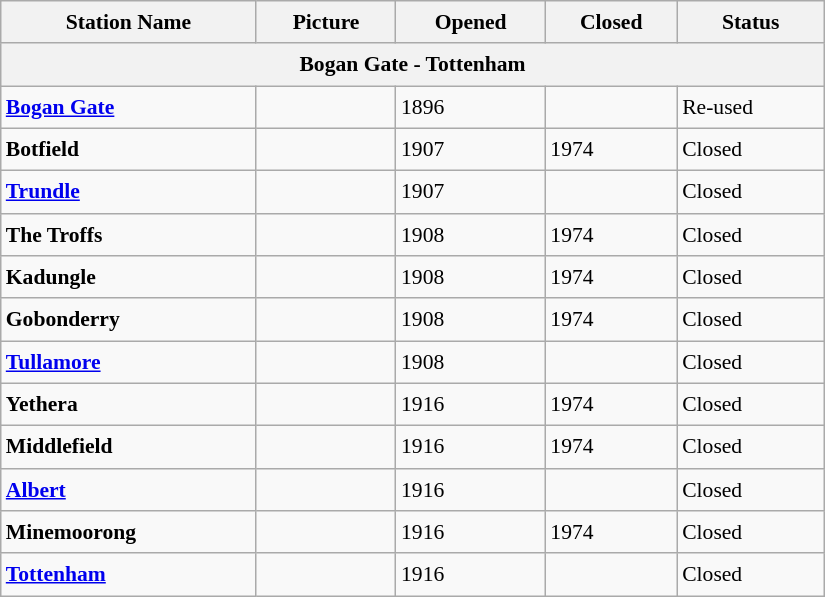<table class="sortable wikitable" style="font-size:90%; border:0; text-align:left; line-height:150%; width:550px;">
<tr>
<th>Station Name</th>
<th>Picture</th>
<th>Opened</th>
<th>Closed</th>
<th>Status</th>
</tr>
<tr>
<th colspan=7 style=background:#><span>Bogan Gate - Tottenham</span></th>
</tr>
<tr>
<td><strong><a href='#'>Bogan Gate</a></strong></td>
<td></td>
<td>1896</td>
<td></td>
<td>Re-used</td>
</tr>
<tr>
<td><strong>Botfield</strong></td>
<td></td>
<td>1907</td>
<td>1974</td>
<td>Closed</td>
</tr>
<tr>
<td><strong><a href='#'>Trundle</a></strong></td>
<td></td>
<td>1907</td>
<td></td>
<td>Closed</td>
</tr>
<tr>
<td><strong>The Troffs</strong></td>
<td></td>
<td>1908</td>
<td>1974</td>
<td>Closed</td>
</tr>
<tr>
<td><strong>Kadungle</strong></td>
<td></td>
<td>1908</td>
<td>1974</td>
<td>Closed</td>
</tr>
<tr>
<td><strong>Gobonderry</strong></td>
<td></td>
<td>1908</td>
<td>1974</td>
<td>Closed</td>
</tr>
<tr>
<td><strong><a href='#'>Tullamore</a></strong></td>
<td></td>
<td>1908</td>
<td></td>
<td>Closed</td>
</tr>
<tr>
<td><strong>Yethera</strong></td>
<td></td>
<td>1916</td>
<td>1974</td>
<td>Closed</td>
</tr>
<tr>
<td><strong>Middlefield</strong></td>
<td></td>
<td>1916</td>
<td>1974</td>
<td>Closed</td>
</tr>
<tr>
<td><strong><a href='#'>Albert</a></strong></td>
<td></td>
<td>1916</td>
<td></td>
<td>Closed</td>
</tr>
<tr>
<td><strong>Minemoorong</strong></td>
<td></td>
<td>1916</td>
<td>1974</td>
<td>Closed</td>
</tr>
<tr>
<td><strong><a href='#'>Tottenham</a></strong></td>
<td></td>
<td>1916</td>
<td></td>
<td>Closed</td>
</tr>
</table>
